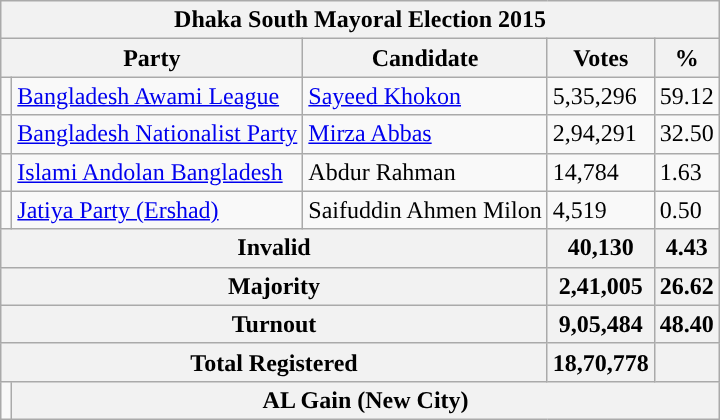<table class="wikitable" style=text-align:left>
<tr>
<th style=text-align:center colspan="5">Dhaka South Mayoral Election 2015</th>
</tr>
<tr>
<th colspan="2">Party</th>
<th>Candidate</th>
<th>Votes</th>
<th>%</th>
</tr>
<tr>
<td bgcolor=></td>
<td><a href='#'>Bangladesh Awami League</a></td>
<td><a href='#'>Sayeed Khokon</a></td>
<td>5,35,296</td>
<td>59.12</td>
</tr>
<tr>
<td bgcolor=></td>
<td><a href='#'>Bangladesh Nationalist Party</a></td>
<td><a href='#'>Mirza Abbas</a></td>
<td>2,94,291</td>
<td>32.50</td>
</tr>
<tr>
<td bgcolor=></td>
<td><a href='#'>Islami Andolan Bangladesh</a></td>
<td>Abdur Rahman</td>
<td>14,784</td>
<td>1.63</td>
</tr>
<tr>
<td bgcolor=></td>
<td><a href='#'>Jatiya Party (Ershad)</a></td>
<td>Saifuddin Ahmen Milon</td>
<td>4,519</td>
<td>0.50</td>
</tr>
<tr>
<th align=right colspan=3>Invalid</th>
<th>40,130</th>
<th>4.43</th>
</tr>
<tr>
<th align=right colspan=3>Majority</th>
<th>2,41,005</th>
<th>26.62</th>
</tr>
<tr>
<th align=right colspan=3>Turnout</th>
<th>9,05,484</th>
<th>48.40</th>
</tr>
<tr>
<th align=right colspan=3>Total Registered</th>
<th>18,70,778</th>
<th></th>
</tr>
<tr>
<td style="background-color:"></td>
<th align=left colspan=4>AL Gain (New City)</th>
</tr>
</table>
